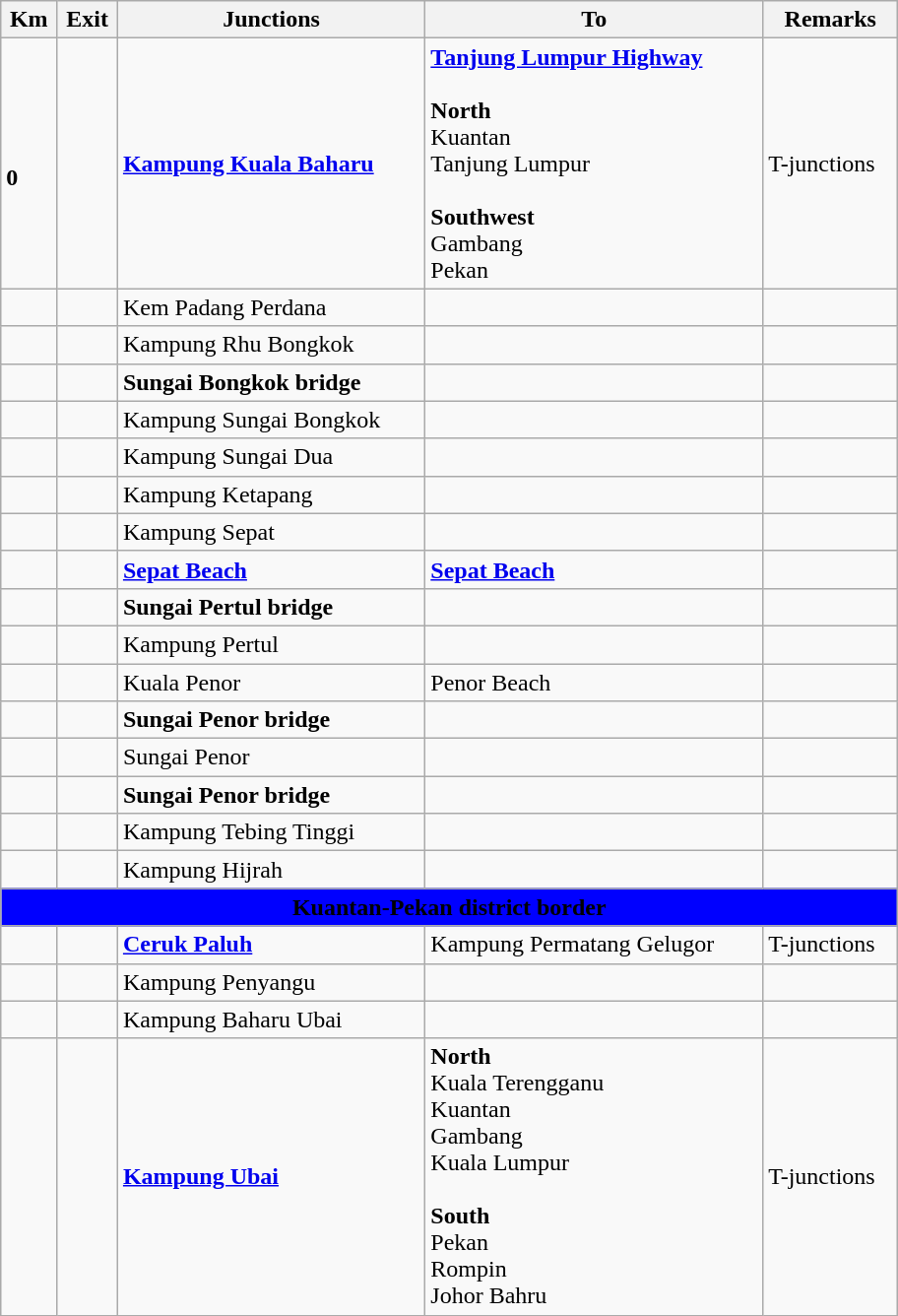<table class="wikitable">
<tr>
<th>Km</th>
<th>Exit</th>
<th>Junctions</th>
<th>To</th>
<th>Remarks</th>
</tr>
<tr>
<td><br><strong>0</strong></td>
<td></td>
<td><strong><a href='#'>Kampung Kuala Baharu</a></strong></td>
<td> <strong><a href='#'>Tanjung Lumpur Highway</a></strong><br><br><strong>North</strong><br>Kuantan<br>Tanjung Lumpur<br><br><strong>Southwest</strong><br>Gambang<br>Pekan</td>
<td>T-junctions</td>
</tr>
<tr>
<td></td>
<td></td>
<td>Kem Padang Perdana</td>
<td></td>
<td></td>
</tr>
<tr>
<td></td>
<td></td>
<td>Kampung Rhu Bongkok</td>
<td></td>
<td></td>
</tr>
<tr>
<td></td>
<td></td>
<td><strong>Sungai Bongkok bridge</strong></td>
<td></td>
<td></td>
</tr>
<tr>
<td></td>
<td></td>
<td>Kampung Sungai Bongkok</td>
<td></td>
<td></td>
</tr>
<tr>
<td></td>
<td></td>
<td>Kampung Sungai Dua</td>
<td></td>
<td></td>
</tr>
<tr>
<td></td>
<td></td>
<td>Kampung Ketapang</td>
<td></td>
<td></td>
</tr>
<tr>
<td></td>
<td></td>
<td>Kampung Sepat</td>
<td></td>
<td></td>
</tr>
<tr>
<td></td>
<td></td>
<td><strong><a href='#'>Sepat Beach</a></strong></td>
<td>  <strong><a href='#'>Sepat Beach</a></strong><br>  </td>
<td></td>
</tr>
<tr>
<td></td>
<td></td>
<td><strong>Sungai Pertul bridge</strong></td>
<td></td>
<td></td>
</tr>
<tr>
<td></td>
<td></td>
<td>Kampung Pertul</td>
<td></td>
<td></td>
</tr>
<tr>
<td></td>
<td></td>
<td>Kuala Penor</td>
<td>Penor Beach<br>  </td>
<td></td>
</tr>
<tr>
<td></td>
<td></td>
<td><strong>Sungai Penor bridge</strong></td>
<td></td>
<td></td>
</tr>
<tr>
<td></td>
<td></td>
<td>Sungai Penor</td>
<td></td>
<td></td>
</tr>
<tr>
<td></td>
<td></td>
<td><strong>Sungai Penor bridge</strong></td>
<td></td>
<td></td>
</tr>
<tr>
<td></td>
<td></td>
<td>Kampung Tebing Tinggi</td>
<td></td>
<td></td>
</tr>
<tr>
<td></td>
<td></td>
<td>Kampung Hijrah</td>
<td></td>
<td></td>
</tr>
<tr>
<td colspan="6" style="width:600px; text-align:center; background:blue;"><strong><span>Kuantan-Pekan district border</span></strong></td>
</tr>
<tr>
<td></td>
<td></td>
<td><strong><a href='#'>Ceruk Paluh</a></strong></td>
<td>Kampung Permatang Gelugor</td>
<td>T-junctions</td>
</tr>
<tr>
<td></td>
<td></td>
<td>Kampung Penyangu</td>
<td></td>
<td></td>
</tr>
<tr>
<td></td>
<td></td>
<td>Kampung Baharu Ubai</td>
<td></td>
<td></td>
</tr>
<tr>
<td></td>
<td></td>
<td><strong><a href='#'>Kampung Ubai</a></strong></td>
<td><strong>North</strong><br>  Kuala Terengganu<br>   Kuantan<br> Gambang<br>   Kuala Lumpur<br><br><strong>South</strong><br>  Pekan<br>  Rompin<br>  Johor Bahru</td>
<td>T-junctions</td>
</tr>
</table>
